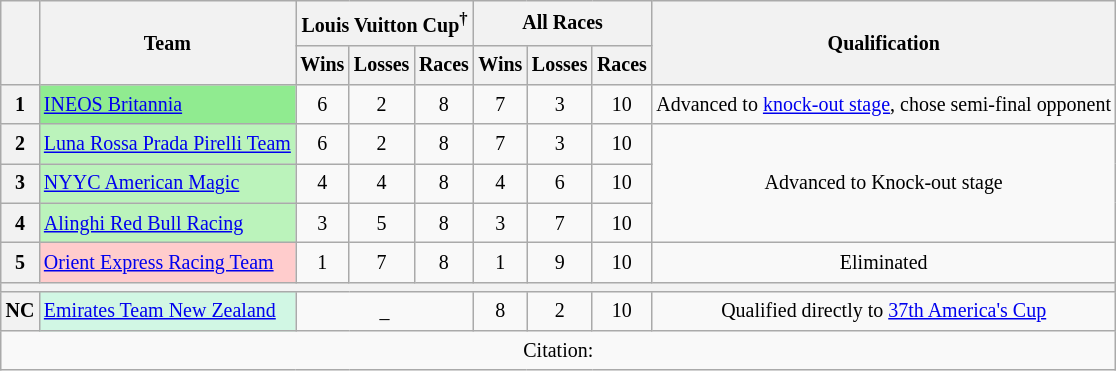<table class="wikitable" style="font-size:10pt;line-height:1.5;text-align: center;">
<tr>
<th rowspan="2"></th>
<th rowspan="2">Team</th>
<th colspan="3">Louis Vuitton Cup<sup>†</sup></th>
<th colspan="3">All Races</th>
<th rowspan="2">Qualification</th>
</tr>
<tr>
<th>Wins</th>
<th>Losses</th>
<th>Races</th>
<th>Wins</th>
<th>Losses</th>
<th>Races</th>
</tr>
<tr>
<th>1</th>
<td align="left" bgcolor="#90EB90"> <a href='#'>INEOS Britannia</a></td>
<td>6</td>
<td>2</td>
<td>8</td>
<td>7</td>
<td>3</td>
<td>10</td>
<td>Advanced to <a href='#'>knock-out stage</a>, chose semi-final opponent</td>
</tr>
<tr>
<th>2</th>
<td align="left"  bgcolor="#BBF3BB"> <a href='#'>Luna Rossa Prada Pirelli Team</a></td>
<td>6</td>
<td>2</td>
<td>8</td>
<td>7</td>
<td>3</td>
<td>10</td>
<td rowspan="3">Advanced to Knock-out stage</td>
</tr>
<tr>
<th>3</th>
<td align="left"  bgcolor="#BBF3BB"> <a href='#'>NYYC American Magic</a></td>
<td>4</td>
<td>4</td>
<td>8</td>
<td>4</td>
<td>6</td>
<td>10</td>
</tr>
<tr>
<th>4</th>
<td align="left"  bgcolor="#BBF3BB"> <a href='#'>Alinghi Red Bull Racing</a></td>
<td>3</td>
<td>5</td>
<td>8</td>
<td>3</td>
<td>7</td>
<td>10</td>
</tr>
<tr>
<th>5</th>
<td align="left"  bgcolor="#FFCCCC"> <a href='#'>Orient Express Racing Team</a></td>
<td>1</td>
<td>7</td>
<td>8</td>
<td>1</td>
<td>9</td>
<td>10</td>
<td>Eliminated</td>
</tr>
<tr>
<th colspan="9"></th>
</tr>
<tr>
<th>NC</th>
<td align="left" bgcolor="#D1F7E4"> <a href='#'>Emirates Team New Zealand</a></td>
<td colspan="3">_</td>
<td>8</td>
<td>2</td>
<td>10</td>
<td>Qualified directly to <a href='#'>37th America's Cup</a></td>
</tr>
<tr>
<td colspan="9" align=center>Citation:</td>
</tr>
</table>
